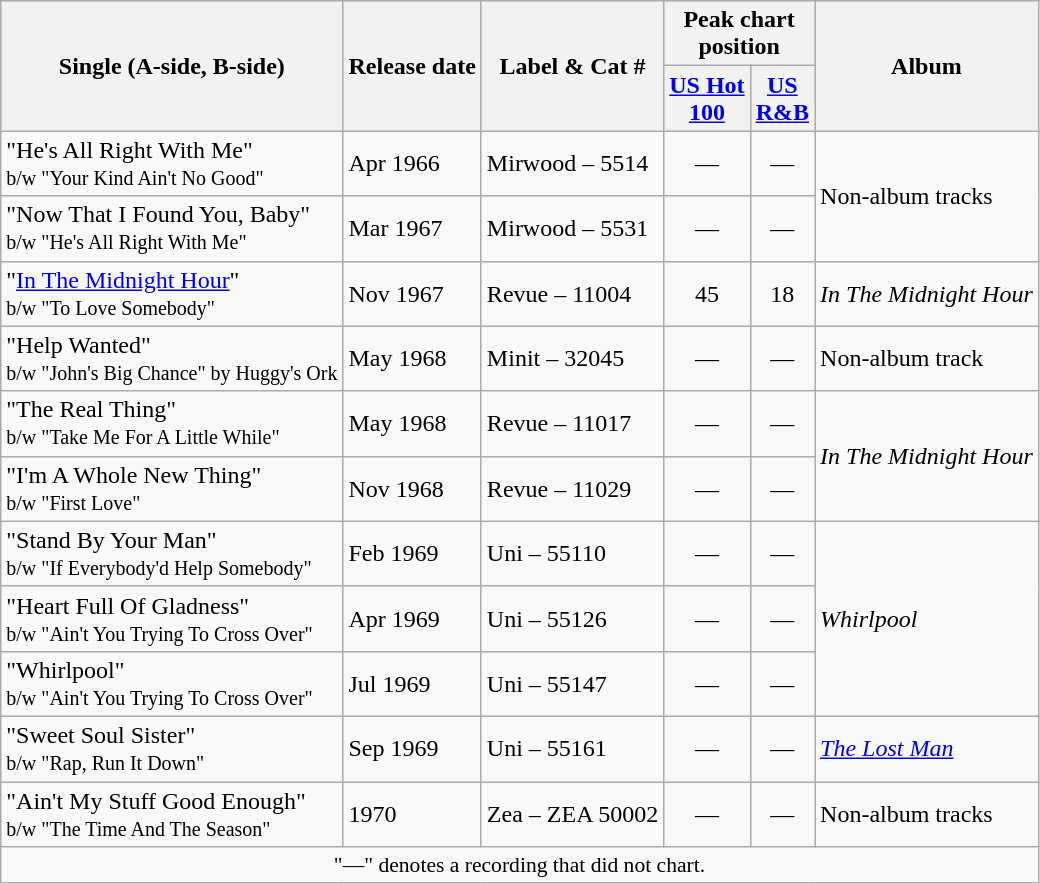<table class="wikitable">
<tr>
<th rowspan="2" scope="col">Single (A-side, B-side)</th>
<th rowspan="2" scope="col">Release date</th>
<th rowspan="2" scope="col">Label & Cat #</th>
<th colspan="2" scope="col">Peak chart<br>position</th>
<th rowspan="2" scope="col">Album</th>
</tr>
<tr>
<th scope="col"><a href='#'>US Hot<br>100</a><br></th>
<th scope="col"><a href='#'>US<br>R&B</a><br></th>
</tr>
<tr>
<td>"He's All Right With Me"<br><small>b/w "Your Kind Ain't No Good"</small></td>
<td>Apr 1966</td>
<td>Mirwood – 5514</td>
<td align="center">—</td>
<td align="center">—</td>
<td rowspan="2">Non-album tracks</td>
</tr>
<tr>
<td>"Now That I Found You, Baby"<br><small>b/w "He's All Right With Me"</small></td>
<td>Mar 1967</td>
<td>Mirwood – 5531</td>
<td align="center">—</td>
<td align="center">—</td>
</tr>
<tr>
<td>"<a href='#'>In The Midnight Hour</a>"<br><small>b/w "To Love Somebody"</small></td>
<td>Nov 1967</td>
<td>Revue – 11004</td>
<td align="center">45</td>
<td align="center">18</td>
<td><em>In The Midnight Hour</em></td>
</tr>
<tr>
<td>"Help Wanted"<br><small>b/w "John's Big Chance" by Huggy's Ork</small></td>
<td>May 1968</td>
<td>Minit – 32045</td>
<td align="center">—</td>
<td align="center">—</td>
<td>Non-album track</td>
</tr>
<tr>
<td>"The Real Thing"<br><small>b/w "Take Me For A Little While"</small></td>
<td>May 1968</td>
<td>Revue – 11017</td>
<td align="center">—</td>
<td align="center">—</td>
<td rowspan="2"><em>In The Midnight Hour</em></td>
</tr>
<tr>
<td>"I'm A Whole New Thing"<br><small>b/w "First Love"</small></td>
<td>Nov 1968</td>
<td>Revue – 11029</td>
<td align="center">—</td>
<td align="center">—</td>
</tr>
<tr>
<td>"Stand By Your Man"<br><small>b/w "If Everybody'd Help Somebody"</small></td>
<td>Feb 1969</td>
<td>Uni – 55110</td>
<td align="center">—</td>
<td align="center">—</td>
<td rowspan="3"><em>Whirlpool</em></td>
</tr>
<tr>
<td>"Heart Full Of Gladness"<br><small>b/w "Ain't You Trying To Cross Over"</small></td>
<td>Apr 1969</td>
<td>Uni – 55126</td>
<td align="center">—</td>
<td align="center">—</td>
</tr>
<tr>
<td>"Whirlpool"<br><small>b/w "Ain't You Trying To Cross Over"</small></td>
<td>Jul 1969</td>
<td>Uni – 55147</td>
<td align="center">—</td>
<td align="center">—</td>
</tr>
<tr>
<td>"Sweet Soul Sister"<br><small>b/w "Rap, Run It Down"</small></td>
<td>Sep 1969</td>
<td>Uni – 55161</td>
<td align="center">—</td>
<td align="center">—</td>
<td><em><a href='#'>The Lost Man</a></em></td>
</tr>
<tr>
<td>"Ain't My Stuff Good Enough"<br><small>b/w "The Time And The Season"</small></td>
<td>1970</td>
<td>Zea – ZEA 50002</td>
<td align="center">—</td>
<td align="center">—</td>
<td>Non-album tracks</td>
</tr>
<tr>
<td colspan="9" style="text-align:center; font-size:90%;">"—" denotes a recording that did not chart.</td>
</tr>
</table>
